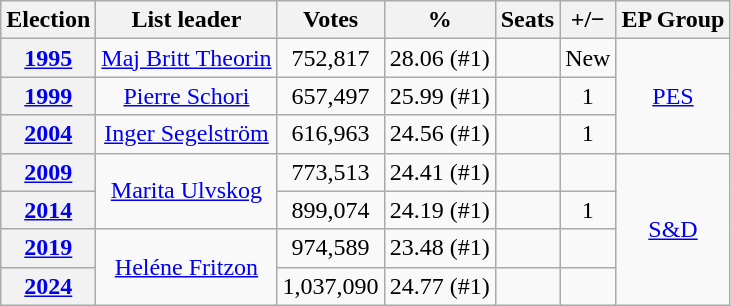<table class="wikitable" style="text-align:center;">
<tr>
<th>Election</th>
<th>List leader</th>
<th>Votes</th>
<th>%</th>
<th>Seats</th>
<th>+/−</th>
<th>EP Group</th>
</tr>
<tr>
<th><a href='#'>1995</a></th>
<td><a href='#'>Maj Britt Theorin</a></td>
<td>752,817</td>
<td>28.06 (#1)</td>
<td></td>
<td>New</td>
<td rowspan="3"><a href='#'>PES</a></td>
</tr>
<tr>
<th><a href='#'>1999</a></th>
<td><a href='#'>Pierre Schori</a></td>
<td>657,497</td>
<td>25.99 (#1)</td>
<td></td>
<td> 1</td>
</tr>
<tr>
<th><a href='#'>2004</a></th>
<td><a href='#'>Inger Segelström</a></td>
<td>616,963</td>
<td>24.56 (#1)</td>
<td></td>
<td> 1</td>
</tr>
<tr>
<th><a href='#'>2009</a></th>
<td rowspan="2"><a href='#'>Marita Ulvskog</a></td>
<td>773,513</td>
<td>24.41 (#1)</td>
<td></td>
<td></td>
<td rowspan="4"><a href='#'>S&D</a></td>
</tr>
<tr>
<th><a href='#'>2014</a></th>
<td>899,074</td>
<td>24.19 (#1)</td>
<td></td>
<td> 1</td>
</tr>
<tr>
<th><a href='#'>2019</a></th>
<td rowspan="2"><a href='#'>Heléne Fritzon</a></td>
<td>974,589</td>
<td>23.48 (#1)</td>
<td></td>
<td></td>
</tr>
<tr>
<th><a href='#'>2024</a></th>
<td>1,037,090</td>
<td>24.77 (#1)</td>
<td></td>
<td></td>
</tr>
</table>
